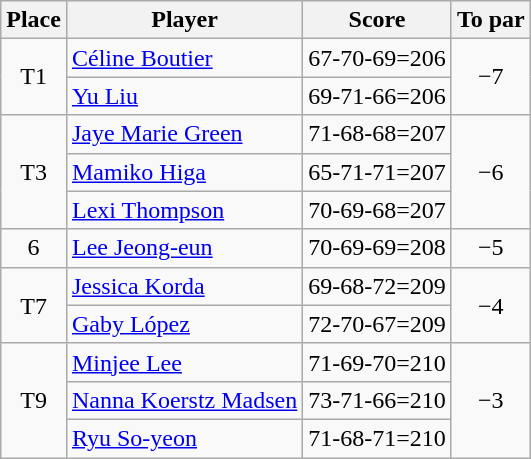<table class="wikitable">
<tr>
<th>Place</th>
<th>Player</th>
<th>Score</th>
<th>To par</th>
</tr>
<tr>
<td rowspan=2 align=center>T1</td>
<td> <a href='#'>Céline Boutier</a></td>
<td>67-70-69=206</td>
<td rowspan=2 align=center>−7</td>
</tr>
<tr>
<td> <a href='#'>Yu Liu</a></td>
<td>69-71-66=206</td>
</tr>
<tr>
<td rowspan=3 align=center>T3</td>
<td> <a href='#'>Jaye Marie Green</a></td>
<td>71-68-68=207</td>
<td rowspan=3 align=center>−6</td>
</tr>
<tr>
<td> <a href='#'>Mamiko Higa</a></td>
<td>65-71-71=207</td>
</tr>
<tr>
<td> <a href='#'>Lexi Thompson</a></td>
<td>70-69-68=207</td>
</tr>
<tr>
<td align=center>6</td>
<td> <a href='#'>Lee Jeong-eun</a></td>
<td>70-69-69=208</td>
<td align=center>−5</td>
</tr>
<tr>
<td rowspan=2 align=center>T7</td>
<td> <a href='#'>Jessica Korda</a></td>
<td>69-68-72=209</td>
<td rowspan=2 align=center>−4</td>
</tr>
<tr>
<td> <a href='#'>Gaby López</a></td>
<td>72-70-67=209</td>
</tr>
<tr>
<td rowspan=3 align=center>T9</td>
<td> <a href='#'>Minjee Lee</a></td>
<td>71-69-70=210</td>
<td rowspan=3 align=center>−3</td>
</tr>
<tr>
<td> <a href='#'>Nanna Koerstz Madsen</a></td>
<td>73-71-66=210</td>
</tr>
<tr>
<td> <a href='#'>Ryu So-yeon</a></td>
<td>71-68-71=210</td>
</tr>
</table>
